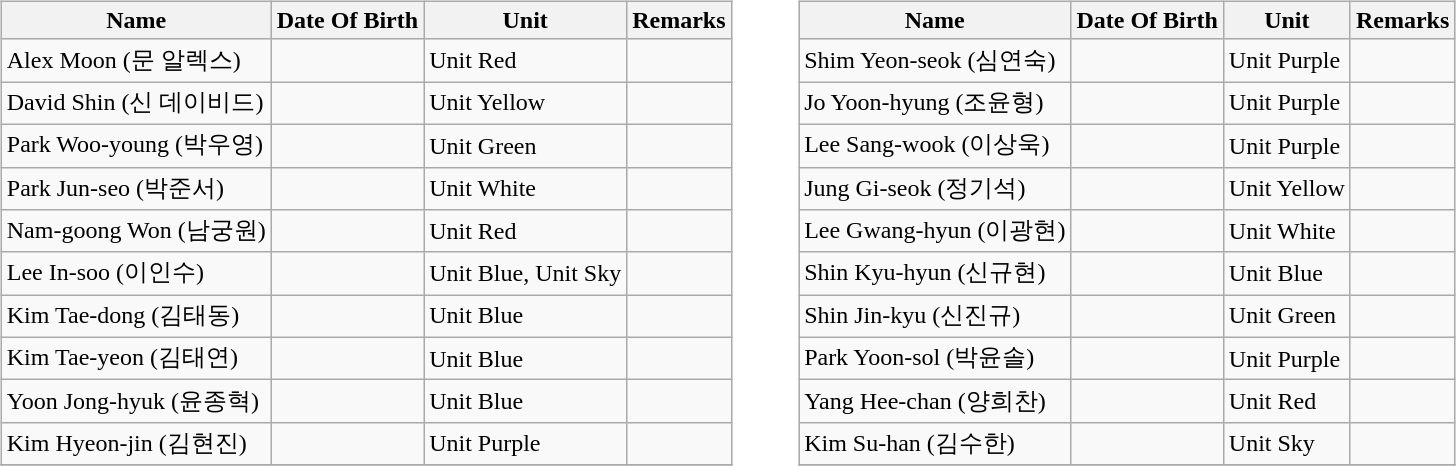<table>
<tr style="vertical-align:text-top;">
<td><br><table class="wikitable">
<tr>
<th>Name</th>
<th>Date Of Birth</th>
<th>Unit</th>
<th>Remarks</th>
</tr>
<tr>
<td>Alex Moon (문 알렉스)</td>
<td></td>
<td>Unit Red</td>
<td></td>
</tr>
<tr>
<td>David Shin (신 데이비드)</td>
<td></td>
<td>Unit Yellow</td>
<td></td>
</tr>
<tr>
<td>Park Woo-young (박우영)</td>
<td></td>
<td>Unit Green</td>
<td></td>
</tr>
<tr>
<td>Park Jun-seo (박준서)</td>
<td></td>
<td>Unit White</td>
<td></td>
</tr>
<tr>
<td>Nam-goong Won (남궁원)</td>
<td></td>
<td>Unit Red</td>
<td></td>
</tr>
<tr>
<td>Lee In-soo (이인수)</td>
<td></td>
<td>Unit Blue, Unit Sky</td>
<td></td>
</tr>
<tr>
<td>Kim Tae-dong (김태동)</td>
<td></td>
<td>Unit Blue</td>
<td></td>
</tr>
<tr>
<td>Kim Tae-yeon (김태연)</td>
<td></td>
<td>Unit Blue</td>
<td></td>
</tr>
<tr>
<td>Yoon Jong-hyuk (윤종혁)</td>
<td></td>
<td>Unit Blue</td>
<td></td>
</tr>
<tr>
<td>Kim Hyeon-jin (김현진)</td>
<td></td>
<td>Unit Purple</td>
<td></td>
</tr>
<tr>
</tr>
</table>
</td>
<td width="20px"></td>
<td><br><table class="wikitable">
<tr>
<th>Name</th>
<th>Date Of Birth</th>
<th>Unit</th>
<th>Remarks</th>
</tr>
<tr>
<td>Shim Yeon-seok (심연숙)</td>
<td></td>
<td>Unit Purple</td>
<td></td>
</tr>
<tr>
<td>Jo Yoon-hyung (조윤형)</td>
<td></td>
<td>Unit Purple</td>
<td></td>
</tr>
<tr>
<td>Lee Sang-wook (이상욱)</td>
<td></td>
<td>Unit Purple</td>
<td></td>
</tr>
<tr>
<td>Jung Gi-seok (정기석)</td>
<td></td>
<td>Unit Yellow</td>
<td></td>
</tr>
<tr>
<td>Lee Gwang-hyun (이광현)</td>
<td></td>
<td>Unit White</td>
<td></td>
</tr>
<tr>
<td>Shin Kyu-hyun (신규현)</td>
<td></td>
<td>Unit Blue</td>
<td></td>
</tr>
<tr>
<td>Shin Jin-kyu (신진규)</td>
<td></td>
<td>Unit Green</td>
<td></td>
</tr>
<tr>
<td>Park Yoon-sol (박윤솔)</td>
<td></td>
<td>Unit Purple</td>
<td></td>
</tr>
<tr>
<td>Yang Hee-chan (양희찬)</td>
<td></td>
<td>Unit Red</td>
<td></td>
</tr>
<tr>
<td>Kim Su-han (김수한)</td>
<td></td>
<td>Unit Sky</td>
<td></td>
</tr>
<tr>
</tr>
</table>
</td>
</tr>
</table>
